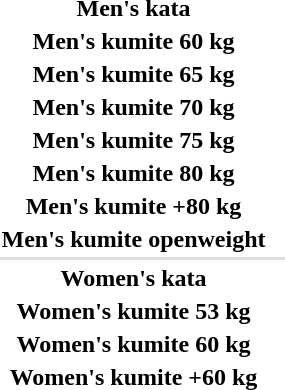<table>
<tr>
<th scope="row">Men's kata</th>
<td></td>
<td></td>
<td></td>
</tr>
<tr>
<th scope="row">Men's kumite 60 kg</th>
<td></td>
<td></td>
<td></td>
</tr>
<tr>
<th scope="row">Men's kumite 65 kg</th>
<td></td>
<td></td>
<td></td>
</tr>
<tr>
<th scope="row">Men's kumite 70 kg</th>
<td></td>
<td></td>
<td></td>
</tr>
<tr>
<th scope="row">Men's kumite 75 kg</th>
<td></td>
<td></td>
<td></td>
</tr>
<tr>
<th scope="row">Men's kumite 80 kg</th>
<td></td>
<td></td>
<td></td>
</tr>
<tr>
<th scope="row">Men's kumite +80 kg</th>
<td></td>
<td></td>
<td></td>
</tr>
<tr>
<th scope="row">Men's kumite openweight</th>
<td></td>
<td></td>
<td></td>
</tr>
<tr bgcolor=#DDDDDD>
<td colspan=4></td>
</tr>
<tr>
<th scope="row">Women's kata</th>
<td></td>
<td></td>
<td></td>
</tr>
<tr>
<th scope="row">Women's kumite 53 kg</th>
<td></td>
<td></td>
<td></td>
</tr>
<tr>
<th scope="row">Women's kumite 60 kg</th>
<td></td>
<td></td>
<td></td>
</tr>
<tr>
<th scope="row">Women's kumite +60 kg</th>
<td></td>
<td></td>
<td></td>
</tr>
</table>
